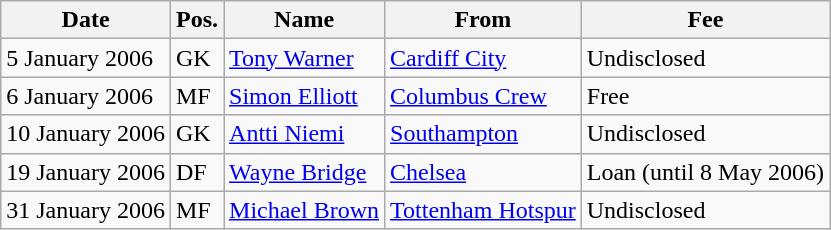<table class="wikitable">
<tr>
<th>Date</th>
<th>Pos.</th>
<th>Name</th>
<th>From</th>
<th>Fee</th>
</tr>
<tr>
<td>5 January 2006</td>
<td>GK</td>
<td> <a href='#'>Tony Warner</a></td>
<td> <a href='#'>Cardiff City</a></td>
<td>Undisclosed</td>
</tr>
<tr>
<td>6 January 2006</td>
<td>MF</td>
<td> <a href='#'>Simon Elliott</a></td>
<td> <a href='#'>Columbus Crew</a></td>
<td>Free</td>
</tr>
<tr>
<td>10 January 2006</td>
<td>GK</td>
<td> <a href='#'>Antti Niemi</a></td>
<td> <a href='#'>Southampton</a></td>
<td>Undisclosed</td>
</tr>
<tr>
<td>19 January 2006</td>
<td>DF</td>
<td> <a href='#'>Wayne Bridge</a></td>
<td> <a href='#'>Chelsea</a></td>
<td>Loan (until 8 May 2006)</td>
</tr>
<tr>
<td>31 January 2006</td>
<td>MF</td>
<td> <a href='#'>Michael Brown</a></td>
<td> <a href='#'>Tottenham Hotspur</a></td>
<td>Undisclosed</td>
</tr>
</table>
